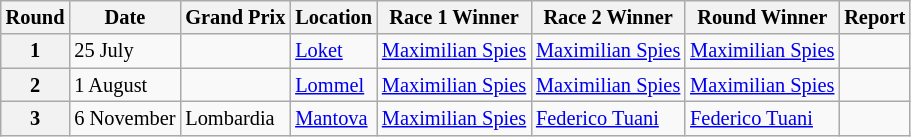<table class="wikitable" style="font-size: 85%;">
<tr>
<th>Round</th>
<th>Date</th>
<th>Grand Prix</th>
<th>Location</th>
<th>Race 1 Winner</th>
<th>Race 2 Winner</th>
<th>Round Winner</th>
<th>Report</th>
</tr>
<tr>
<th>1</th>
<td>25 July</td>
<td></td>
<td><a href='#'>Loket</a></td>
<td> <a href='#'>Maximilian Spies</a></td>
<td> <a href='#'>Maximilian Spies</a></td>
<td> <a href='#'>Maximilian Spies</a></td>
<td></td>
</tr>
<tr>
<th>2</th>
<td>1 August</td>
<td></td>
<td><a href='#'>Lommel</a></td>
<td> <a href='#'>Maximilian Spies</a></td>
<td> <a href='#'>Maximilian Spies</a></td>
<td> <a href='#'>Maximilian Spies</a></td>
<td></td>
</tr>
<tr>
<th>3</th>
<td>6 November</td>
<td> Lombardia</td>
<td><a href='#'>Mantova</a></td>
<td> <a href='#'>Maximilian Spies</a></td>
<td> <a href='#'>Federico Tuani</a></td>
<td> <a href='#'>Federico Tuani</a></td>
<td></td>
</tr>
</table>
